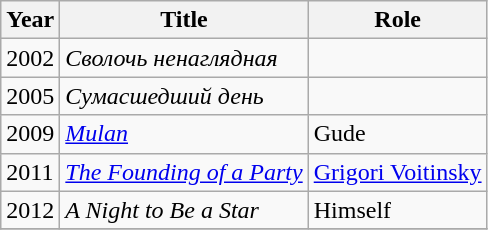<table class="wikitable sortable">
<tr>
<th>Year</th>
<th>Title</th>
<th>Role</th>
</tr>
<tr>
<td>2002</td>
<td><em>Сволочь ненаглядная</em></td>
<td></td>
</tr>
<tr>
<td>2005</td>
<td><em>Сумасшедший день</em></td>
<td></td>
</tr>
<tr>
<td>2009</td>
<td><em><a href='#'>Mulan</a></em></td>
<td>Gude</td>
</tr>
<tr>
<td>2011</td>
<td><em><a href='#'>The Founding of a Party</a></em></td>
<td><a href='#'>Grigori Voitinsky</a></td>
</tr>
<tr>
<td>2012</td>
<td><em>A Night to Be a Star</em></td>
<td>Himself</td>
</tr>
<tr>
</tr>
</table>
